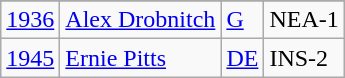<table class="wikitable">
<tr>
</tr>
<tr>
<td><a href='#'>1936</a></td>
<td><a href='#'>Alex Drobnitch</a></td>
<td><a href='#'>G</a></td>
<td>NEA-1</td>
</tr>
<tr>
<td><a href='#'>1945</a></td>
<td><a href='#'>Ernie Pitts</a></td>
<td><a href='#'>DE</a></td>
<td>INS-2</td>
</tr>
</table>
